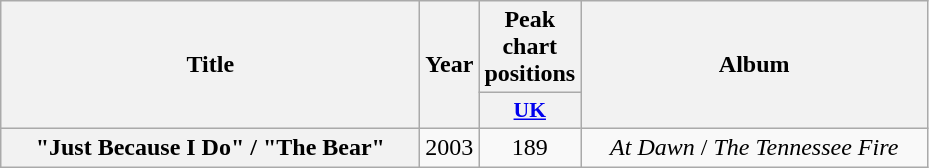<table class="wikitable plainrowheaders" style="text-align:center;">
<tr>
<th scope="col" rowspan="2" style="width:17em;">Title</th>
<th scope="col" rowspan="2">Year</th>
<th scope="col" colspan="1">Peak chart positions</th>
<th scope="col" rowspan="2" style="width:14em;">Album</th>
</tr>
<tr>
<th scope="col" style="width:3em; font-size:90%;"><a href='#'>UK</a><br></th>
</tr>
<tr>
<th scope="row">"Just Because I Do" / "The Bear"</th>
<td>2003</td>
<td>189</td>
<td><em>At Dawn</em> / <em>The Tennessee Fire</em></td>
</tr>
</table>
